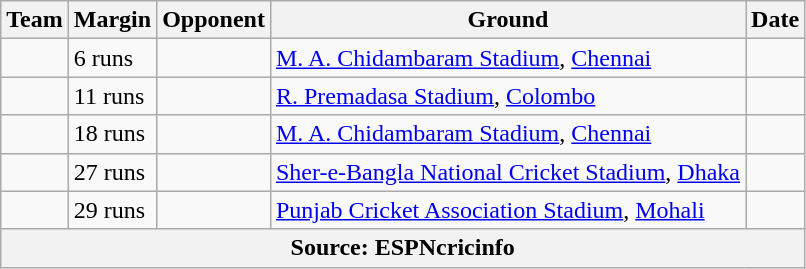<table class="wikitable sortable" style="text-align:center">
<tr>
<th>Team</th>
<th>Margin</th>
<th>Opponent</th>
<th>Ground</th>
<th class="unsortable">Date</th>
</tr>
<tr>
<td style="text-align:left"></td>
<td style="text-align:left">6 runs</td>
<td style="text-align:left"></td>
<td style="text-align:left"><a href='#'>M. A. Chidambaram Stadium</a>, <a href='#'>Chennai</a></td>
<td></td>
</tr>
<tr>
<td style="text-align:left"></td>
<td style="text-align:left">11 runs</td>
<td style="text-align:left"></td>
<td style="text-align:left"><a href='#'>R. Premadasa Stadium</a>, <a href='#'>Colombo</a></td>
<td></td>
</tr>
<tr>
<td style="text-align:left"></td>
<td style="text-align:left">18 runs</td>
<td style="text-align:left"></td>
<td style="text-align:left"><a href='#'>M. A. Chidambaram Stadium</a>, <a href='#'>Chennai</a></td>
<td></td>
</tr>
<tr>
<td style="text-align:left"></td>
<td style="text-align:left">27 runs</td>
<td style="text-align:left"></td>
<td style="text-align:left"><a href='#'>Sher-e-Bangla National Cricket Stadium</a>, <a href='#'>Dhaka</a></td>
<td></td>
</tr>
<tr>
<td style="text-align:left"></td>
<td style="text-align:left">29 runs</td>
<td style="text-align:left"></td>
<td style="text-align:left"><a href='#'>Punjab Cricket Association Stadium</a>, <a href='#'>Mohali</a></td>
<td></td>
</tr>
<tr>
<th colspan=5>Source: ESPNcricinfo </th>
</tr>
</table>
